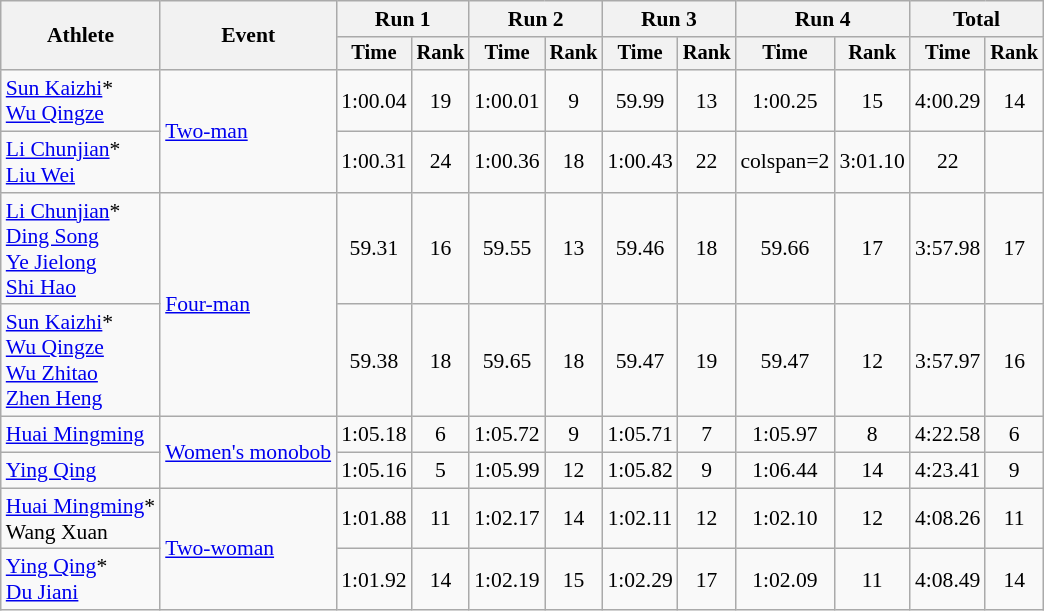<table class="wikitable" style="font-size:90%">
<tr>
<th rowspan="2">Athlete</th>
<th rowspan="2">Event</th>
<th colspan="2">Run 1</th>
<th colspan="2">Run 2</th>
<th colspan="2">Run 3</th>
<th colspan="2">Run 4</th>
<th colspan="2">Total</th>
</tr>
<tr style="font-size:95%">
<th>Time</th>
<th>Rank</th>
<th>Time</th>
<th>Rank</th>
<th>Time</th>
<th>Rank</th>
<th>Time</th>
<th>Rank</th>
<th>Time</th>
<th>Rank</th>
</tr>
<tr align=center>
<td align=left><a href='#'>Sun Kaizhi</a>*<br><a href='#'>Wu Qingze</a></td>
<td align=left rowspan=2><a href='#'>Two-man</a></td>
<td>1:00.04</td>
<td>19</td>
<td>1:00.01</td>
<td>9</td>
<td>59.99</td>
<td>13</td>
<td>1:00.25</td>
<td>15</td>
<td>4:00.29</td>
<td>14</td>
</tr>
<tr align=center>
<td align=left><a href='#'>Li Chunjian</a>*<br><a href='#'>Liu Wei</a></td>
<td>1:00.31</td>
<td>24</td>
<td>1:00.36</td>
<td>18</td>
<td>1:00.43</td>
<td>22</td>
<td>colspan=2 </td>
<td>3:01.10</td>
<td>22</td>
</tr>
<tr align=center>
<td align=left><a href='#'>Li Chunjian</a>*<br><a href='#'>Ding Song</a><br><a href='#'>Ye Jielong</a><br><a href='#'>Shi Hao</a></td>
<td align=left rowspan=2><a href='#'>Four-man</a></td>
<td>59.31</td>
<td>16</td>
<td>59.55</td>
<td>13</td>
<td>59.46</td>
<td>18</td>
<td>59.66</td>
<td>17</td>
<td>3:57.98</td>
<td>17</td>
</tr>
<tr align=center>
<td align=left><a href='#'>Sun Kaizhi</a>*<br><a href='#'>Wu Qingze</a><br><a href='#'>Wu Zhitao</a><br><a href='#'>Zhen Heng</a></td>
<td>59.38</td>
<td>18</td>
<td>59.65</td>
<td>18</td>
<td>59.47</td>
<td>19</td>
<td>59.47</td>
<td>12</td>
<td>3:57.97</td>
<td>16</td>
</tr>
<tr align=center>
<td align=left><a href='#'>Huai Mingming</a></td>
<td align=left rowspan=2><a href='#'>Women's monobob</a></td>
<td>1:05.18</td>
<td>6</td>
<td>1:05.72</td>
<td>9</td>
<td>1:05.71</td>
<td>7</td>
<td>1:05.97</td>
<td>8</td>
<td>4:22.58</td>
<td>6</td>
</tr>
<tr align=center>
<td align=left><a href='#'>Ying Qing</a></td>
<td>1:05.16</td>
<td>5</td>
<td>1:05.99</td>
<td>12</td>
<td>1:05.82</td>
<td>9</td>
<td>1:06.44</td>
<td>14</td>
<td>4:23.41</td>
<td>9</td>
</tr>
<tr align=center>
<td align=left><a href='#'>Huai Mingming</a>*<br>Wang Xuan</td>
<td align=left rowspan=2><a href='#'>Two-woman</a></td>
<td>1:01.88</td>
<td>11</td>
<td>1:02.17</td>
<td>14</td>
<td>1:02.11</td>
<td>12</td>
<td>1:02.10</td>
<td>12</td>
<td>4:08.26</td>
<td>11</td>
</tr>
<tr align=center>
<td align=left><a href='#'>Ying Qing</a>*<br><a href='#'>Du Jiani</a></td>
<td>1:01.92</td>
<td>14</td>
<td>1:02.19</td>
<td>15</td>
<td>1:02.29</td>
<td>17</td>
<td>1:02.09</td>
<td>11</td>
<td>4:08.49</td>
<td>14</td>
</tr>
</table>
